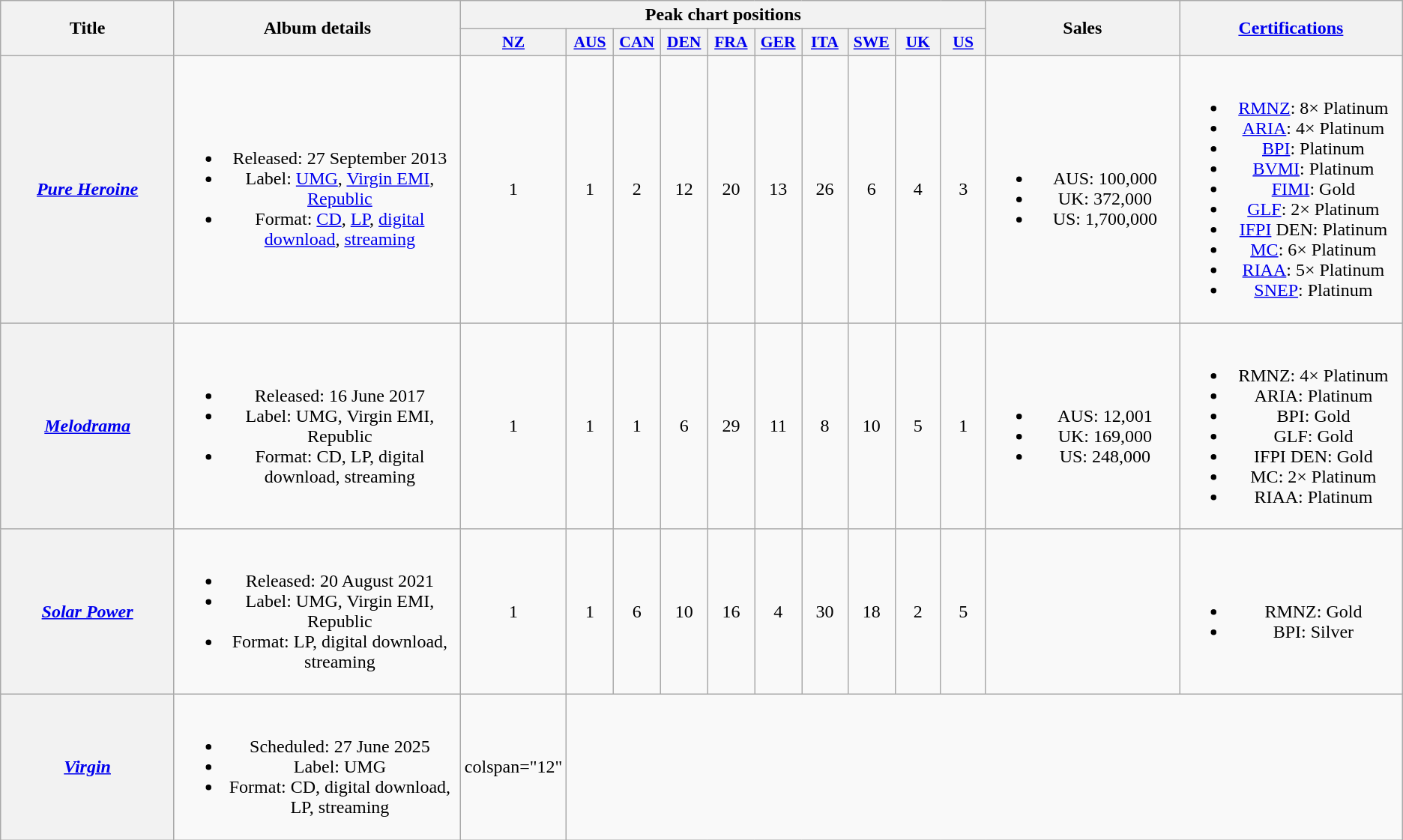<table class="wikitable plainrowheaders" style="text-align:center;">
<tr>
<th scope="col" rowspan="2" style="width:10em;">Title</th>
<th scope="col" rowspan="2" style="width:17em;">Album details</th>
<th scope="col" colspan="10">Peak chart positions</th>
<th scope="col" rowspan="2" style="width:11em;">Sales</th>
<th scope="col" rowspan="2" style="width:13em;"><a href='#'>Certifications</a></th>
</tr>
<tr>
<th scope="col" style="width:2.5em;font-size:90%;"><a href='#'>NZ</a><br></th>
<th scope="col" style="width:2.5em;font-size:90%;"><a href='#'>AUS</a><br></th>
<th scope="col" style="width:2.5em;font-size:90%;"><a href='#'>CAN</a><br></th>
<th scope="col" style="width:2.5em;font-size:90%;"><a href='#'>DEN</a><br></th>
<th scope="col" style="width:2.5em;font-size:90%;"><a href='#'>FRA</a><br></th>
<th scope="col" style="width:2.5em;font-size:90%;"><a href='#'>GER</a><br></th>
<th scope="col" style="width:2.5em;font-size:90%;"><a href='#'>ITA</a><br></th>
<th scope="col" style="width:2.5em;font-size:90%;"><a href='#'>SWE</a><br></th>
<th scope="col" style="width:2.5em;font-size:90%;"><a href='#'>UK</a><br></th>
<th scope="col" style="width:2.5em;font-size:90%;"><a href='#'>US</a><br></th>
</tr>
<tr>
<th scope="row"><em><a href='#'>Pure Heroine</a></em></th>
<td><br><ul><li>Released: 27 September 2013</li><li>Label: <a href='#'>UMG</a>, <a href='#'>Virgin EMI</a>, <a href='#'>Republic</a></li><li>Format: <a href='#'>CD</a>, <a href='#'>LP</a>, <a href='#'>digital download</a>, <a href='#'>streaming</a></li></ul></td>
<td>1</td>
<td>1</td>
<td>2</td>
<td>12</td>
<td>20</td>
<td>13</td>
<td>26</td>
<td>6</td>
<td>4</td>
<td>3</td>
<td><br><ul><li>AUS: 100,000</li><li>UK: 372,000</li><li>US: 1,700,000</li></ul></td>
<td><br><ul><li><a href='#'>RMNZ</a>: 8× Platinum</li><li><a href='#'>ARIA</a>: 4× Platinum</li><li><a href='#'>BPI</a>: Platinum</li><li><a href='#'>BVMI</a>: Platinum</li><li><a href='#'>FIMI</a>: Gold</li><li><a href='#'>GLF</a>: 2× Platinum</li><li><a href='#'>IFPI</a> DEN: Platinum</li><li><a href='#'>MC</a>: 6× Platinum</li><li><a href='#'>RIAA</a>: 5× Platinum</li><li><a href='#'>SNEP</a>: Platinum</li></ul></td>
</tr>
<tr>
<th scope="row"><em><a href='#'>Melodrama</a></em></th>
<td><br><ul><li>Released: 16 June 2017</li><li>Label: UMG, Virgin EMI, Republic</li><li>Format: CD, LP, digital download, streaming</li></ul></td>
<td>1</td>
<td>1</td>
<td>1</td>
<td>6</td>
<td>29</td>
<td>11</td>
<td>8</td>
<td>10</td>
<td>5</td>
<td>1</td>
<td><br><ul><li>AUS: 12,001</li><li>UK: 169,000</li><li>US: 248,000</li></ul></td>
<td><br><ul><li>RMNZ: 4× Platinum</li><li>ARIA: Platinum</li><li>BPI: Gold</li><li>GLF: Gold</li><li>IFPI DEN: Gold</li><li>MC: 2× Platinum</li><li>RIAA: Platinum</li></ul></td>
</tr>
<tr>
<th scope="row"><em><a href='#'>Solar Power</a></em></th>
<td><br><ul><li>Released: 20 August 2021</li><li>Label: UMG, Virgin EMI, Republic</li><li>Format: LP, digital download, streaming</li></ul></td>
<td>1</td>
<td>1</td>
<td>6</td>
<td>10</td>
<td>16</td>
<td>4</td>
<td>30</td>
<td>18</td>
<td>2</td>
<td>5</td>
<td></td>
<td><br><ul><li>RMNZ: Gold</li><li>BPI: Silver</li></ul></td>
</tr>
<tr>
<th scope="row"><em><a href='#'>Virgin</a></em></th>
<td><br><ul><li>Scheduled: 27 June 2025</li><li>Label: UMG</li><li>Format: CD, digital download, LP, streaming</li></ul></td>
<td>colspan="12" </td>
</tr>
</table>
